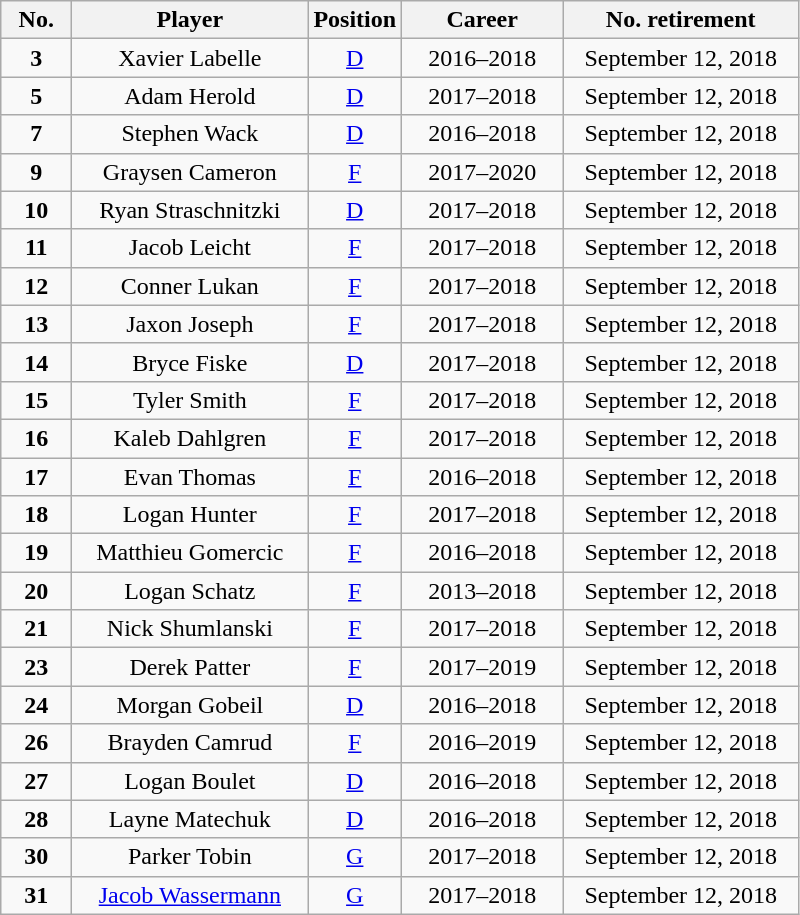<table class="wikitable sortable" style="text-align:center">
<tr>
<th style="width:40px;">No.</th>
<th style="width:150px;">Player</th>
<th style="width:40px;">Position</th>
<th style="width:100px;">Career</th>
<th style="width:150px;">No. retirement</th>
</tr>
<tr>
<td><strong>3</strong></td>
<td>Xavier Labelle</td>
<td><a href='#'>D</a></td>
<td>2016–2018</td>
<td>September 12, 2018</td>
</tr>
<tr>
<td><strong>5</strong></td>
<td>Adam Herold</td>
<td><a href='#'>D</a></td>
<td>2017–2018</td>
<td>September 12, 2018</td>
</tr>
<tr>
<td><strong>7</strong></td>
<td>Stephen Wack</td>
<td><a href='#'>D</a></td>
<td>2016–2018</td>
<td>September 12, 2018</td>
</tr>
<tr>
<td><strong>9</strong></td>
<td>Graysen Cameron</td>
<td><a href='#'>F</a></td>
<td>2017–2020</td>
<td>September 12, 2018</td>
</tr>
<tr>
<td><strong>10</strong></td>
<td>Ryan Straschnitzki</td>
<td><a href='#'>D</a></td>
<td>2017–2018</td>
<td>September 12, 2018</td>
</tr>
<tr>
<td><strong>11</strong></td>
<td>Jacob Leicht</td>
<td><a href='#'>F</a></td>
<td>2017–2018</td>
<td>September 12, 2018</td>
</tr>
<tr>
<td><strong>12</strong></td>
<td>Conner Lukan</td>
<td><a href='#'>F</a></td>
<td>2017–2018</td>
<td>September 12, 2018</td>
</tr>
<tr>
<td><strong>13</strong></td>
<td>Jaxon Joseph</td>
<td><a href='#'>F</a></td>
<td>2017–2018</td>
<td>September 12, 2018</td>
</tr>
<tr>
<td><strong>14</strong></td>
<td>Bryce Fiske</td>
<td><a href='#'>D</a></td>
<td>2017–2018</td>
<td>September 12, 2018</td>
</tr>
<tr>
<td><strong>15</strong></td>
<td>Tyler Smith</td>
<td><a href='#'>F</a></td>
<td>2017–2018</td>
<td>September 12, 2018</td>
</tr>
<tr>
<td><strong>16</strong></td>
<td>Kaleb Dahlgren</td>
<td><a href='#'>F</a></td>
<td>2017–2018</td>
<td>September 12, 2018</td>
</tr>
<tr>
<td><strong>17</strong></td>
<td>Evan Thomas</td>
<td><a href='#'>F</a></td>
<td>2016–2018</td>
<td>September 12, 2018</td>
</tr>
<tr>
<td><strong>18</strong></td>
<td>Logan Hunter</td>
<td><a href='#'>F</a></td>
<td>2017–2018</td>
<td>September 12, 2018</td>
</tr>
<tr>
<td><strong>19</strong></td>
<td>Matthieu Gomercic</td>
<td><a href='#'>F</a></td>
<td>2016–2018</td>
<td>September 12, 2018</td>
</tr>
<tr>
<td><strong>20</strong></td>
<td>Logan Schatz</td>
<td><a href='#'>F</a></td>
<td>2013–2018</td>
<td>September 12, 2018</td>
</tr>
<tr>
<td><strong>21</strong></td>
<td>Nick Shumlanski</td>
<td><a href='#'>F</a></td>
<td>2017–2018</td>
<td>September 12, 2018</td>
</tr>
<tr>
<td><strong>23</strong></td>
<td>Derek Patter</td>
<td><a href='#'>F</a></td>
<td>2017–2019</td>
<td>September 12, 2018</td>
</tr>
<tr>
<td><strong>24</strong></td>
<td>Morgan Gobeil</td>
<td><a href='#'>D</a></td>
<td>2016–2018</td>
<td>September 12, 2018</td>
</tr>
<tr>
<td><strong>26</strong></td>
<td>Brayden Camrud</td>
<td><a href='#'>F</a></td>
<td>2016–2019</td>
<td>September 12, 2018</td>
</tr>
<tr>
<td><strong>27</strong></td>
<td>Logan Boulet</td>
<td><a href='#'>D</a></td>
<td>2016–2018</td>
<td>September 12, 2018</td>
</tr>
<tr>
<td><strong>28</strong></td>
<td>Layne Matechuk</td>
<td><a href='#'>D</a></td>
<td>2016–2018</td>
<td>September 12, 2018</td>
</tr>
<tr>
<td><strong>30</strong></td>
<td>Parker Tobin</td>
<td><a href='#'>G</a></td>
<td>2017–2018</td>
<td>September 12, 2018</td>
</tr>
<tr>
<td><strong>31</strong></td>
<td><a href='#'>Jacob Wassermann</a></td>
<td><a href='#'>G</a></td>
<td>2017–2018</td>
<td>September 12, 2018</td>
</tr>
</table>
